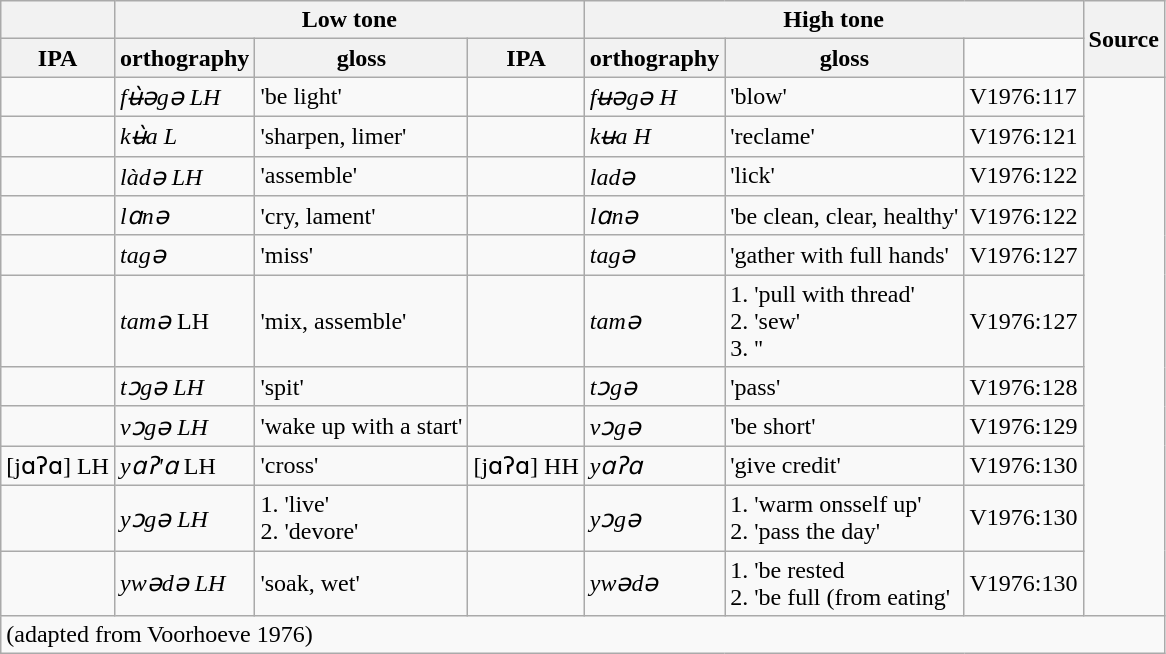<table class="wikitable">
<tr>
<th></th>
<th colspan="3">Low tone</th>
<th colspan="3">High tone</th>
<th rowspan="2">Source</th>
</tr>
<tr>
<th>IPA</th>
<th>orthography</th>
<th>gloss</th>
<th>IPA</th>
<th>orthography</th>
<th>gloss</th>
</tr>
<tr>
<td></td>
<td><em>fʉ̀əgə LH</em></td>
<td>'be light'</td>
<td></td>
<td><em>fʉəgə H</em></td>
<td>'blow'</td>
<td>V1976:117</td>
</tr>
<tr>
<td></td>
<td><em>kʉ̀a L</em></td>
<td>'sharpen, limer'</td>
<td></td>
<td><em>kʉa H</em></td>
<td>'reclame'</td>
<td>V1976:121</td>
</tr>
<tr>
<td></td>
<td><em>làdə LH</em></td>
<td>'assemble'</td>
<td></td>
<td><em>ladə</em></td>
<td>'lick'</td>
<td>V1976:122</td>
</tr>
<tr>
<td></td>
<td><em>lɑnə</em></td>
<td>'cry, lament'</td>
<td></td>
<td><em>lɑnə</em></td>
<td>'be clean, clear, healthy'</td>
<td>V1976:122</td>
</tr>
<tr>
<td></td>
<td><em>tagə</em></td>
<td>'miss'</td>
<td></td>
<td><em>tagə</em></td>
<td>'gather with full hands'</td>
<td>V1976:127</td>
</tr>
<tr>
<td></td>
<td><em>tamə</em> LH</td>
<td>'mix, assemble'</td>
<td></td>
<td><em>tamə</em></td>
<td>1. 'pull with thread'<br>2. 'sew'<br>3. ''</td>
<td>V1976:127</td>
</tr>
<tr>
<td></td>
<td><em>tɔgə LH</em></td>
<td>'spit'</td>
<td></td>
<td><em>tɔgə</em></td>
<td>'pass'</td>
<td>V1976:128</td>
</tr>
<tr>
<td></td>
<td><em>vɔgə LH</em></td>
<td>'wake up with a start'</td>
<td></td>
<td><em>vɔgə</em></td>
<td>'be short'</td>
<td>V1976:129</td>
</tr>
<tr>
<td>[jɑʔɑ] LH</td>
<td><em>yɑʔ'ɑ</em> LH</td>
<td>'cross'</td>
<td>[jɑʔɑ] HH</td>
<td><em>yɑʔɑ</em></td>
<td>'give credit'</td>
<td>V1976:130</td>
</tr>
<tr>
<td></td>
<td><em>yɔgə LH</em></td>
<td>1. 'live'<br>2. 'devore'</td>
<td></td>
<td><em>yɔgə</em></td>
<td>1. 'warm onsself up'<br>2. 'pass the day'</td>
<td>V1976:130</td>
</tr>
<tr>
<td></td>
<td><em>ywədə  LH</em></td>
<td>'soak, wet'</td>
<td></td>
<td><em>ywədə</em></td>
<td>1. 'be rested<br>2. 'be full (from eating'</td>
<td>V1976:130</td>
</tr>
<tr>
<td colspan="8">(adapted from Voorhoeve 1976)</td>
</tr>
</table>
